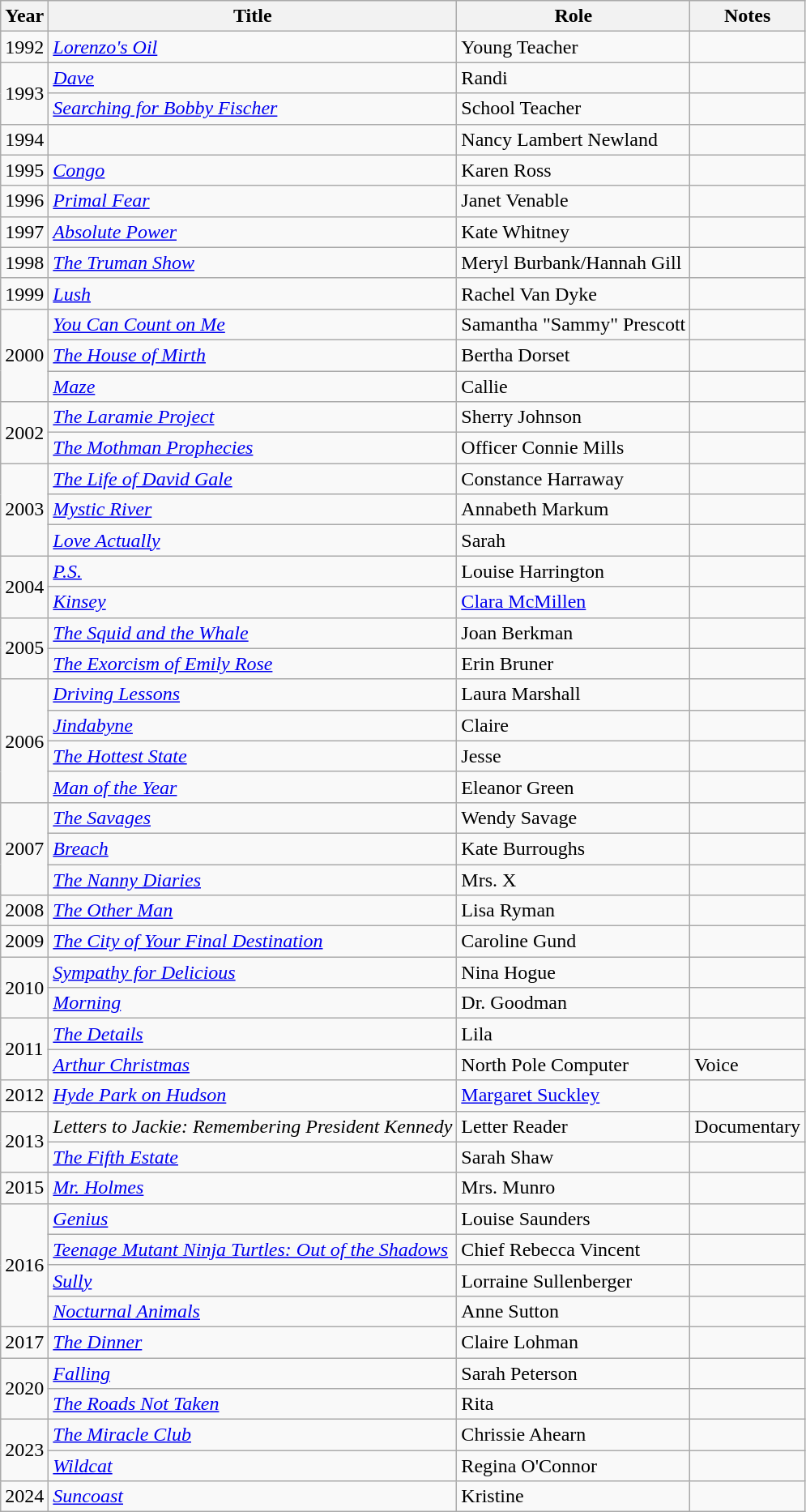<table class="wikitable sortable">
<tr>
<th>Year</th>
<th>Title</th>
<th>Role</th>
<th class="unsortable">Notes</th>
</tr>
<tr>
<td>1992</td>
<td><em><a href='#'>Lorenzo's Oil</a></em></td>
<td>Young Teacher</td>
<td></td>
</tr>
<tr>
<td rowspan="2">1993</td>
<td><em><a href='#'>Dave</a></em></td>
<td>Randi</td>
<td></td>
</tr>
<tr>
<td><em><a href='#'>Searching for Bobby Fischer</a></em></td>
<td>School Teacher</td>
<td></td>
</tr>
<tr>
<td>1994</td>
<td><em></em></td>
<td>Nancy Lambert Newland</td>
<td></td>
</tr>
<tr>
<td>1995</td>
<td><em><a href='#'>Congo</a></em></td>
<td>Karen Ross</td>
<td></td>
</tr>
<tr>
<td>1996</td>
<td><em><a href='#'>Primal Fear</a></em></td>
<td>Janet Venable</td>
<td></td>
</tr>
<tr>
<td>1997</td>
<td><em><a href='#'>Absolute Power</a></em></td>
<td>Kate Whitney</td>
<td></td>
</tr>
<tr>
<td>1998</td>
<td><em><a href='#'>The Truman Show</a></em></td>
<td>Meryl Burbank/Hannah Gill</td>
<td></td>
</tr>
<tr>
<td>1999</td>
<td><em><a href='#'>Lush</a></em></td>
<td>Rachel Van Dyke</td>
<td></td>
</tr>
<tr>
<td rowspan="3">2000</td>
<td><em><a href='#'>You Can Count on Me</a></em></td>
<td>Samantha "Sammy" Prescott</td>
<td></td>
</tr>
<tr>
<td><em><a href='#'>The House of Mirth</a></em></td>
<td>Bertha Dorset</td>
<td></td>
</tr>
<tr>
<td><em><a href='#'>Maze</a></em></td>
<td>Callie</td>
<td></td>
</tr>
<tr>
<td rowspan="2">2002</td>
<td><em><a href='#'>The Laramie Project</a></em></td>
<td>Sherry Johnson</td>
<td></td>
</tr>
<tr>
<td><em><a href='#'>The Mothman Prophecies</a></em></td>
<td>Officer Connie Mills</td>
<td></td>
</tr>
<tr>
<td rowspan="3">2003</td>
<td><em><a href='#'>The Life of David Gale</a></em></td>
<td>Constance Harraway</td>
<td></td>
</tr>
<tr>
<td><em><a href='#'>Mystic River</a></em></td>
<td>Annabeth Markum</td>
<td></td>
</tr>
<tr>
<td><em><a href='#'>Love Actually</a></em></td>
<td>Sarah</td>
<td></td>
</tr>
<tr>
<td rowspan="2">2004</td>
<td><em><a href='#'>P.S.</a></em></td>
<td>Louise Harrington</td>
<td></td>
</tr>
<tr>
<td><em><a href='#'>Kinsey</a></em></td>
<td><a href='#'>Clara McMillen</a></td>
<td></td>
</tr>
<tr>
<td rowspan="2">2005</td>
<td><em><a href='#'>The Squid and the Whale</a></em></td>
<td>Joan Berkman</td>
<td></td>
</tr>
<tr>
<td><em><a href='#'>The Exorcism of Emily Rose</a></em></td>
<td>Erin Bruner</td>
<td></td>
</tr>
<tr>
<td rowspan="4">2006</td>
<td><em><a href='#'>Driving Lessons</a></em></td>
<td>Laura Marshall</td>
<td></td>
</tr>
<tr>
<td><em><a href='#'>Jindabyne</a></em></td>
<td>Claire</td>
<td></td>
</tr>
<tr>
<td><em><a href='#'>The Hottest State</a></em></td>
<td>Jesse</td>
<td></td>
</tr>
<tr>
<td><em><a href='#'>Man of the Year</a></em></td>
<td>Eleanor Green</td>
<td></td>
</tr>
<tr>
<td rowspan="3">2007</td>
<td><em><a href='#'>The Savages</a></em></td>
<td>Wendy Savage</td>
<td></td>
</tr>
<tr>
<td><em><a href='#'>Breach</a></em></td>
<td>Kate Burroughs</td>
<td></td>
</tr>
<tr>
<td><em><a href='#'>The Nanny Diaries</a></em></td>
<td>Mrs. X</td>
<td></td>
</tr>
<tr>
<td>2008</td>
<td><em><a href='#'>The Other Man</a></em></td>
<td>Lisa Ryman</td>
<td></td>
</tr>
<tr>
<td>2009</td>
<td><em><a href='#'>The City of Your Final Destination</a></em></td>
<td>Caroline Gund</td>
<td></td>
</tr>
<tr>
<td rowspan="2">2010</td>
<td><em><a href='#'>Sympathy for Delicious</a></em></td>
<td>Nina Hogue</td>
<td></td>
</tr>
<tr>
<td><em><a href='#'>Morning</a></em></td>
<td>Dr. Goodman</td>
<td></td>
</tr>
<tr>
<td rowspan="2">2011</td>
<td><em><a href='#'>The Details</a></em></td>
<td>Lila</td>
<td></td>
</tr>
<tr>
<td><em><a href='#'>Arthur Christmas</a></em></td>
<td>North Pole Computer</td>
<td>Voice</td>
</tr>
<tr>
<td>2012</td>
<td><em><a href='#'>Hyde Park on Hudson</a></em></td>
<td><a href='#'>Margaret Suckley</a></td>
<td></td>
</tr>
<tr>
<td rowspan="2">2013</td>
<td><em>Letters to Jackie: Remembering President Kennedy</em></td>
<td>Letter Reader</td>
<td>Documentary</td>
</tr>
<tr>
<td><em><a href='#'>The Fifth Estate</a></em></td>
<td>Sarah Shaw</td>
<td></td>
</tr>
<tr>
<td>2015</td>
<td><em><a href='#'>Mr. Holmes</a></em></td>
<td>Mrs. Munro</td>
<td></td>
</tr>
<tr>
<td rowspan="4">2016</td>
<td><em><a href='#'>Genius</a></em></td>
<td>Louise Saunders</td>
<td></td>
</tr>
<tr>
<td><em><a href='#'>Teenage Mutant Ninja Turtles: Out of the Shadows</a></em></td>
<td>Chief Rebecca Vincent</td>
<td></td>
</tr>
<tr>
<td><em><a href='#'>Sully</a></em></td>
<td>Lorraine Sullenberger</td>
<td></td>
</tr>
<tr>
<td><em><a href='#'>Nocturnal Animals</a></em></td>
<td>Anne Sutton</td>
<td></td>
</tr>
<tr>
<td>2017</td>
<td><em><a href='#'>The Dinner</a></em></td>
<td>Claire Lohman</td>
<td></td>
</tr>
<tr>
<td rowspan=2>2020</td>
<td><em><a href='#'>Falling</a></em></td>
<td>Sarah Peterson</td>
<td></td>
</tr>
<tr>
<td><em><a href='#'>The Roads Not Taken</a></em></td>
<td>Rita</td>
<td></td>
</tr>
<tr>
<td rowspan="2">2023</td>
<td><em><a href='#'>The Miracle Club</a></em></td>
<td>Chrissie Ahearn</td>
<td></td>
</tr>
<tr>
<td><em><a href='#'>Wildcat</a></em></td>
<td>Regina O'Connor</td>
<td></td>
</tr>
<tr>
<td>2024</td>
<td><em><a href='#'>Suncoast</a></em></td>
<td>Kristine</td>
<td></td>
</tr>
</table>
